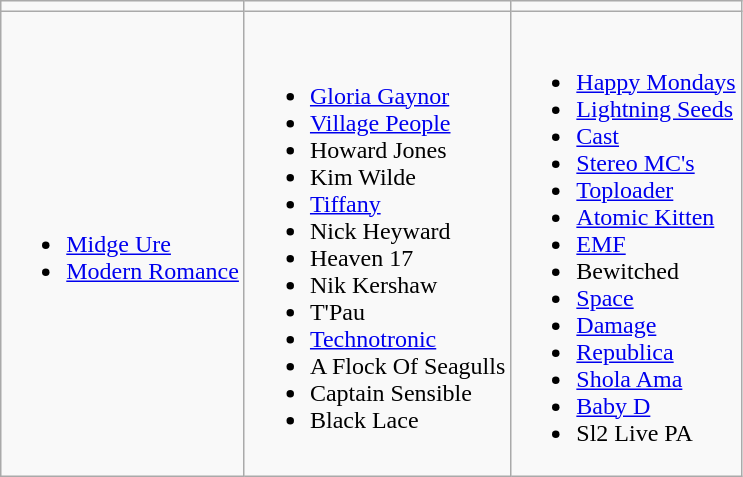<table class="wikitable">
<tr>
<td></td>
<td></td>
<td></td>
</tr>
<tr>
<td><br><ul><li><a href='#'>Midge Ure</a></li><li><a href='#'>Modern Romance</a></li></ul></td>
<td><br><ul><li><a href='#'>Gloria Gaynor</a></li><li><a href='#'>Village People</a></li><li>Howard Jones</li><li>Kim Wilde</li><li><a href='#'>Tiffany</a></li><li>Nick Heyward</li><li>Heaven 17</li><li>Nik Kershaw</li><li>T'Pau</li><li><a href='#'>Technotronic</a></li><li>A Flock Of Seagulls</li><li>Captain Sensible</li><li>Black Lace</li></ul></td>
<td><br><ul><li><a href='#'>Happy Mondays</a></li><li><a href='#'>Lightning Seeds</a></li><li><a href='#'>Cast</a></li><li><a href='#'>Stereo MC's</a></li><li><a href='#'>Toploader</a></li><li><a href='#'>Atomic Kitten</a></li><li><a href='#'>EMF</a></li><li>Bewitched</li><li><a href='#'>Space</a></li><li><a href='#'>Damage</a></li><li><a href='#'>Republica</a></li><li><a href='#'>Shola Ama</a></li><li><a href='#'>Baby D</a></li><li>Sl2 Live PA</li></ul></td>
</tr>
</table>
